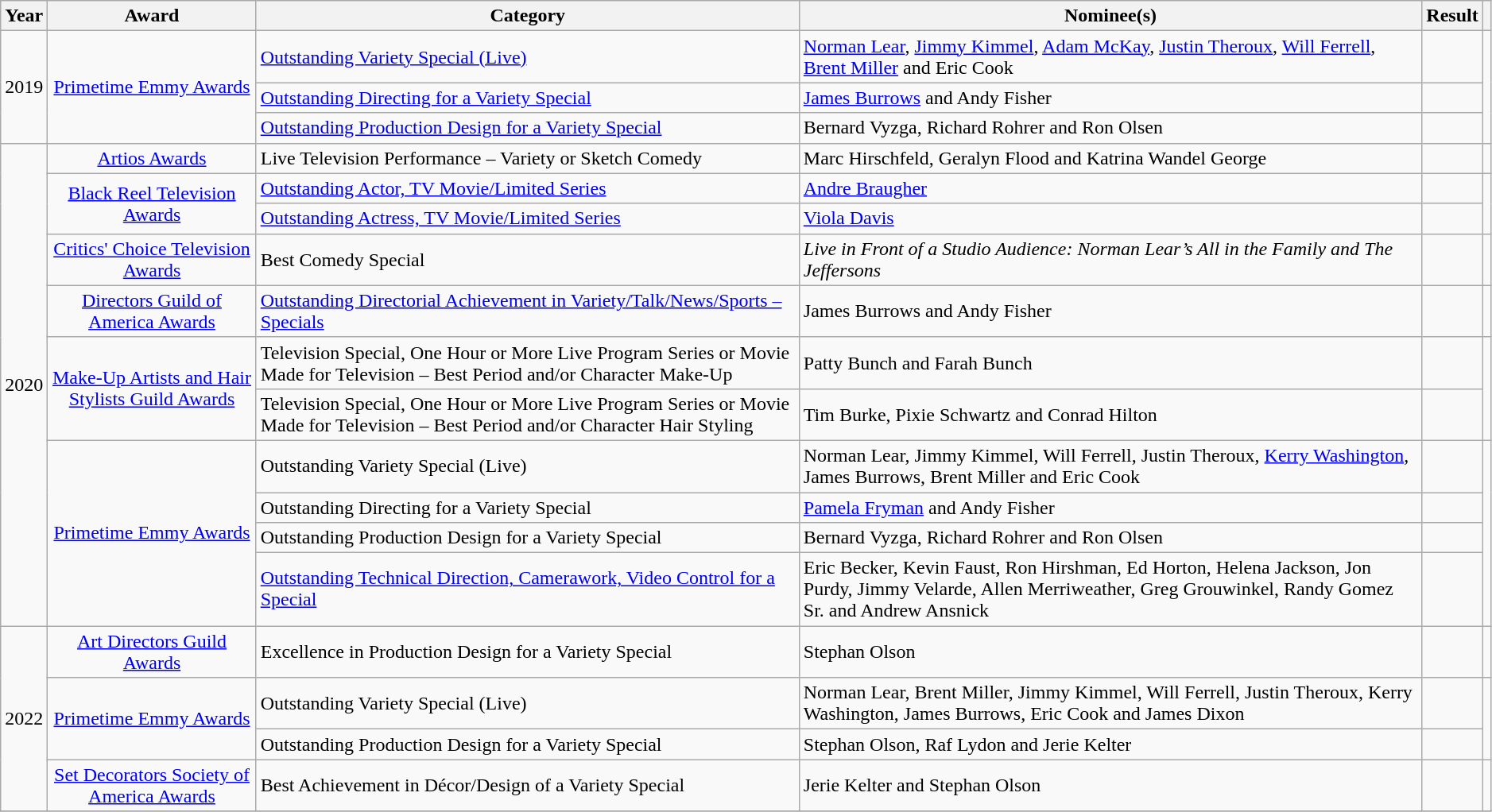<table class="wikitable sortable" style="width:99%">
<tr>
<th scope="col">Year</th>
<th scope="col">Award</th>
<th scope="col">Category</th>
<th scope="col">Nominee(s)</th>
<th scope="col">Result</th>
<th scope="col" class="unsortable"></th>
</tr>
<tr>
<td rowspan="3" style="text-align:center;">2019</td>
<td align="center" rowspan="3"><a href='#'>Primetime Emmy Awards</a></td>
<td><a href='#'>Outstanding Variety Special (Live)</a></td>
<td><a href='#'>Norman Lear</a>, <a href='#'>Jimmy Kimmel</a>, <a href='#'>Adam McKay</a>, <a href='#'>Justin Theroux</a>, <a href='#'>Will Ferrell</a>, <a href='#'>Brent Miller</a> and Eric Cook</td>
<td></td>
<td align="center" rowspan="3"></td>
</tr>
<tr>
<td><a href='#'>Outstanding Directing for a Variety Special</a></td>
<td><a href='#'>James Burrows</a> and Andy Fisher</td>
<td></td>
</tr>
<tr>
<td><a href='#'>Outstanding Production Design for a Variety Special</a></td>
<td>Bernard Vyzga, Richard Rohrer and Ron Olsen</td>
<td></td>
</tr>
<tr>
<td rowspan="11" style="text-align:center;">2020</td>
<td align="center"><a href='#'>Artios Awards</a></td>
<td>Live Television Performance – Variety or Sketch Comedy</td>
<td>Marc Hirschfeld, Geralyn Flood and Katrina Wandel George</td>
<td></td>
<td align="center"></td>
</tr>
<tr>
<td align="center" rowspan="2"><a href='#'>Black Reel Television Awards</a></td>
<td><a href='#'>Outstanding Actor, TV Movie/Limited Series</a></td>
<td><a href='#'>Andre Braugher</a></td>
<td></td>
<td align="center" rowspan="2"></td>
</tr>
<tr>
<td><a href='#'>Outstanding Actress, TV Movie/Limited Series</a></td>
<td><a href='#'>Viola Davis</a></td>
<td></td>
</tr>
<tr>
<td align="center"><a href='#'>Critics' Choice Television Awards</a></td>
<td>Best Comedy Special</td>
<td><em>Live in Front of a Studio Audience: Norman Lear’s All in the Family and The Jeffersons</em></td>
<td></td>
<td align="center"></td>
</tr>
<tr>
<td align="center"><a href='#'>Directors Guild of America Awards</a></td>
<td><a href='#'>Outstanding Directorial Achievement in Variety/Talk/News/Sports – Specials</a></td>
<td>James Burrows and Andy Fisher</td>
<td></td>
<td align="center"></td>
</tr>
<tr>
<td align="center" rowspan="2"><a href='#'>Make-Up Artists and Hair Stylists Guild Awards</a></td>
<td>Television Special, One Hour or More Live Program Series or Movie Made for Television – Best Period and/or Character Make-Up</td>
<td>Patty Bunch and Farah Bunch</td>
<td></td>
<td align="center" rowspan="2"></td>
</tr>
<tr>
<td>Television Special, One Hour or More Live Program Series or Movie Made for Television – Best Period and/or Character Hair Styling</td>
<td>Tim Burke, Pixie Schwartz and Conrad Hilton</td>
<td></td>
</tr>
<tr>
<td align="center" rowspan="4"><a href='#'>Primetime Emmy Awards</a></td>
<td>Outstanding Variety Special (Live)</td>
<td>Norman Lear, Jimmy Kimmel, Will Ferrell, Justin Theroux, <a href='#'>Kerry Washington</a>, James Burrows, Brent Miller and Eric Cook</td>
<td></td>
<td align="center" rowspan="4"></td>
</tr>
<tr>
<td>Outstanding Directing for a Variety Special</td>
<td><a href='#'>Pamela Fryman</a> and Andy Fisher</td>
<td></td>
</tr>
<tr>
<td>Outstanding Production Design for a Variety Special</td>
<td>Bernard Vyzga, Richard Rohrer and Ron Olsen</td>
<td></td>
</tr>
<tr>
<td><a href='#'>Outstanding Technical Direction, Camerawork, Video Control for a Special</a></td>
<td>Eric Becker, Kevin Faust, Ron Hirshman, Ed Horton, Helena Jackson, Jon Purdy, Jimmy Velarde, Allen Merriweather, Greg Grouwinkel, Randy Gomez Sr. and Andrew Ansnick</td>
<td></td>
</tr>
<tr>
<td rowspan="4" style="text-align:center;">2022</td>
<td align="center"><a href='#'>Art Directors Guild Awards</a></td>
<td>Excellence in Production Design for a Variety Special</td>
<td>Stephan Olson</td>
<td></td>
<td align="center"></td>
</tr>
<tr>
<td align="center" rowspan="2"><a href='#'>Primetime Emmy Awards</a></td>
<td>Outstanding Variety Special (Live)</td>
<td>Norman Lear, Brent Miller, Jimmy Kimmel, Will Ferrell, Justin Theroux, Kerry Washington, James Burrows, Eric Cook and James Dixon</td>
<td></td>
<td align="center" rowspan="2"></td>
</tr>
<tr>
<td>Outstanding Production Design for a Variety Special</td>
<td>Stephan Olson, Raf Lydon and Jerie Kelter</td>
<td></td>
</tr>
<tr>
<td align="center"><a href='#'>Set Decorators Society of America Awards</a></td>
<td>Best Achievement in Décor/Design of a Variety Special</td>
<td>Jerie Kelter and Stephan Olson</td>
<td></td>
<td align="center"></td>
</tr>
<tr>
</tr>
</table>
